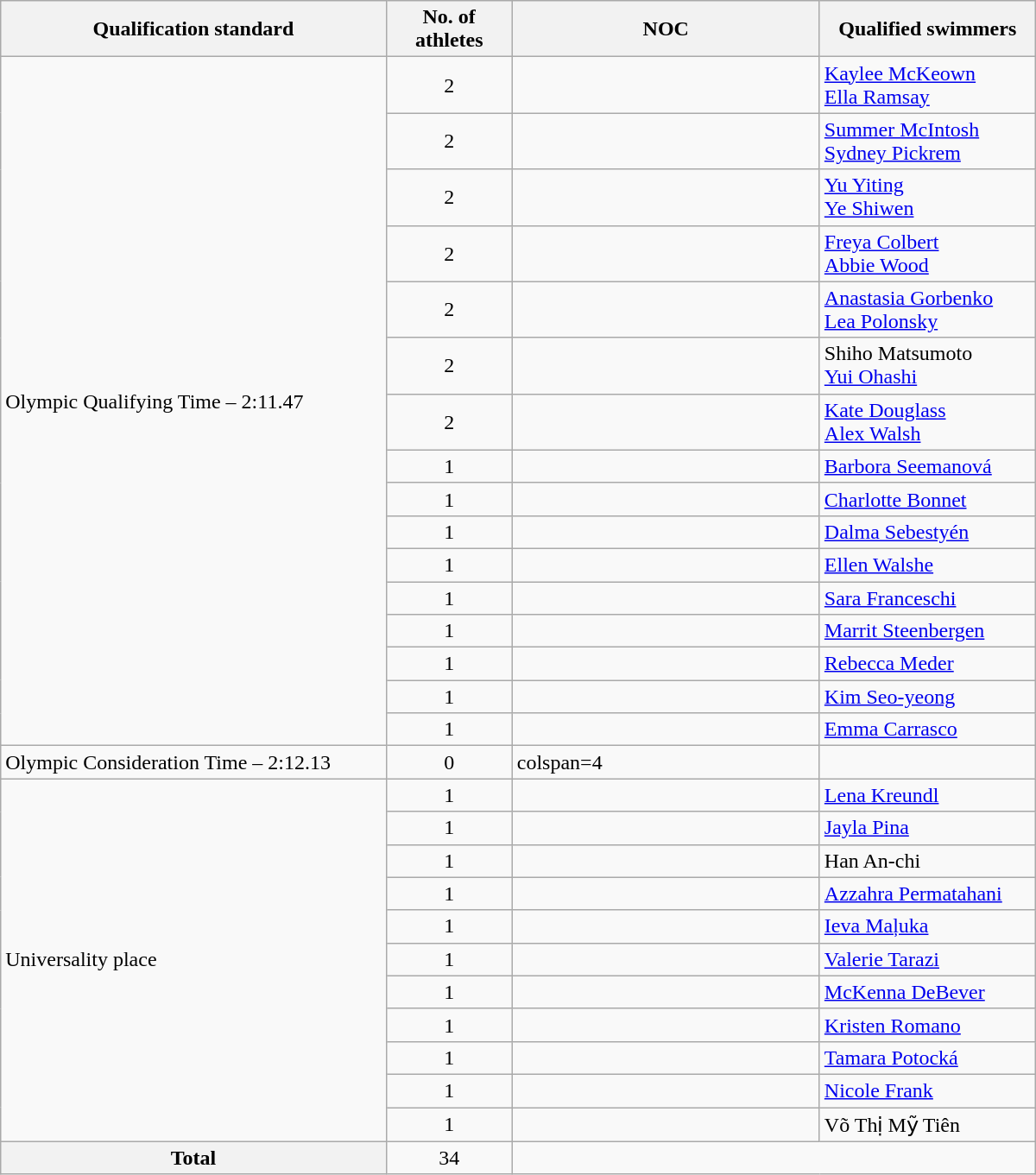<table class=wikitable style="text-align:left" width=800>
<tr>
<th scope="col">Qualification standard</th>
<th scope="col" width =90>No. of athletes</th>
<th scope="col" width =230>NOC</th>
<th scope="col">Qualified swimmers</th>
</tr>
<tr>
<td rowspan=16>Olympic Qualifying Time – 2:11.47</td>
<td align=center>2</td>
<td></td>
<td><a href='#'>Kaylee McKeown</a><br><a href='#'>Ella Ramsay</a></td>
</tr>
<tr>
<td align=center>2</td>
<td></td>
<td><a href='#'>Summer McIntosh</a><br><a href='#'>Sydney Pickrem</a></td>
</tr>
<tr>
<td align=center>2</td>
<td></td>
<td><a href='#'>Yu Yiting</a><br><a href='#'>Ye Shiwen</a></td>
</tr>
<tr>
<td align=center>2</td>
<td></td>
<td><a href='#'>Freya Colbert</a><br><a href='#'>Abbie Wood</a></td>
</tr>
<tr>
<td align=center>2</td>
<td></td>
<td><a href='#'>Anastasia Gorbenko</a><br><a href='#'>Lea Polonsky</a></td>
</tr>
<tr>
<td align=center>2</td>
<td></td>
<td>Shiho Matsumoto<br><a href='#'>Yui Ohashi</a></td>
</tr>
<tr>
<td align=center>2</td>
<td></td>
<td><a href='#'>Kate Douglass</a><br><a href='#'>Alex Walsh</a></td>
</tr>
<tr>
<td align=center>1</td>
<td></td>
<td><a href='#'>Barbora Seemanová</a></td>
</tr>
<tr>
<td align=center>1</td>
<td></td>
<td><a href='#'>Charlotte Bonnet</a></td>
</tr>
<tr>
<td align=center>1</td>
<td></td>
<td><a href='#'>Dalma Sebestyén</a></td>
</tr>
<tr>
<td align=center>1</td>
<td></td>
<td><a href='#'>Ellen Walshe</a></td>
</tr>
<tr>
<td align=center>1</td>
<td></td>
<td><a href='#'>Sara Franceschi</a></td>
</tr>
<tr>
<td align=center>1</td>
<td></td>
<td><a href='#'>Marrit Steenbergen</a></td>
</tr>
<tr>
<td align=center>1</td>
<td></td>
<td><a href='#'>Rebecca Meder</a></td>
</tr>
<tr>
<td align=center>1</td>
<td></td>
<td><a href='#'>Kim Seo-yeong</a></td>
</tr>
<tr>
<td align=center>1</td>
<td></td>
<td><a href='#'>Emma Carrasco</a></td>
</tr>
<tr>
<td>Olympic Consideration Time – 2:12.13</td>
<td align=center>0</td>
<td>colspan=4 </td>
</tr>
<tr>
<td rowspan=11>Universality place</td>
<td align=center>1</td>
<td></td>
<td><a href='#'>Lena Kreundl</a></td>
</tr>
<tr>
<td align=center>1</td>
<td></td>
<td><a href='#'>Jayla Pina</a></td>
</tr>
<tr>
<td align=center>1</td>
<td></td>
<td>Han An-chi</td>
</tr>
<tr>
<td align=center>1</td>
<td></td>
<td><a href='#'>Azzahra Permatahani</a></td>
</tr>
<tr>
<td align=center>1</td>
<td></td>
<td><a href='#'>Ieva Maļuka</a></td>
</tr>
<tr>
<td align=center>1</td>
<td></td>
<td><a href='#'>Valerie Tarazi</a></td>
</tr>
<tr>
<td align=center>1</td>
<td></td>
<td><a href='#'>McKenna DeBever</a></td>
</tr>
<tr>
<td align=center>1</td>
<td></td>
<td><a href='#'>Kristen Romano</a></td>
</tr>
<tr>
<td align=center>1</td>
<td></td>
<td><a href='#'>Tamara Potocká</a></td>
</tr>
<tr>
<td align=center>1</td>
<td></td>
<td><a href='#'>Nicole Frank</a></td>
</tr>
<tr>
<td align=center>1</td>
<td></td>
<td>Võ Thị Mỹ Tiên</td>
</tr>
<tr>
<th scope="row">Total</th>
<td align=center>34</td>
<td colspan=2></td>
</tr>
</table>
